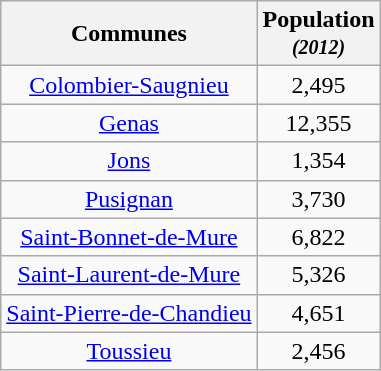<table class="wikitable centre" style="text-align:center;">
<tr>
<th socpe="col">Communes</th>
<th scope="col">Population<br><small><em>(2012)</em></small></th>
</tr>
<tr>
<td><a href='#'>Colombier-Saugnieu</a></td>
<td>2,495</td>
</tr>
<tr>
<td><a href='#'>Genas</a></td>
<td>12,355</td>
</tr>
<tr>
<td><a href='#'>Jons</a></td>
<td>1,354</td>
</tr>
<tr>
<td><a href='#'>Pusignan</a></td>
<td>3,730</td>
</tr>
<tr>
<td><a href='#'>Saint-Bonnet-de-Mure</a></td>
<td>6,822</td>
</tr>
<tr>
<td><a href='#'>Saint-Laurent-de-Mure</a></td>
<td>5,326</td>
</tr>
<tr>
<td><a href='#'>Saint-Pierre-de-Chandieu</a></td>
<td>4,651</td>
</tr>
<tr>
<td><a href='#'>Toussieu</a></td>
<td>2,456</td>
</tr>
</table>
